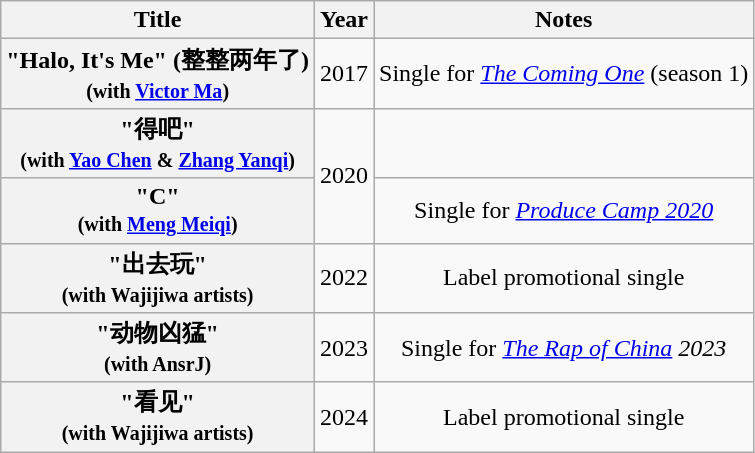<table class="wikitable plainrowheaders" style="text-align:center;">
<tr>
<th scope="col">Title</th>
<th scope="col">Year</th>
<th scope="col">Notes</th>
</tr>
<tr>
<th scope="row">"Halo, It's Me" (整整两年了)<br><small>(with <a href='#'>Victor Ma</a>)</small></th>
<td>2017</td>
<td>Single for <em><a href='#'>The Coming One</a></em> (season 1)</td>
</tr>
<tr>
<th scope="row">"得吧"<br><small>(with <a href='#'>Yao Chen</a> & <a href='#'>Zhang Yanqi</a>)</small></th>
<td rowspan="2">2020</td>
<td></td>
</tr>
<tr>
<th scope="row">"C"<br><small>(with <a href='#'>Meng Meiqi</a>)</small></th>
<td>Single for <em><a href='#'>Produce Camp 2020</a></em></td>
</tr>
<tr>
<th scope="row">"出去玩"<br><small>(with Wajijiwa artists)</small></th>
<td>2022</td>
<td>Label promotional single</td>
</tr>
<tr>
<th scope="row">"动物凶猛"<br><small>(with AnsrJ)</small></th>
<td>2023</td>
<td>Single for <em><a href='#'>The Rap of China</a> 2023</em></td>
</tr>
<tr>
<th scope="row">"看见"<br><small>(with Wajijiwa artists)</small></th>
<td>2024</td>
<td>Label promotional single</td>
</tr>
</table>
